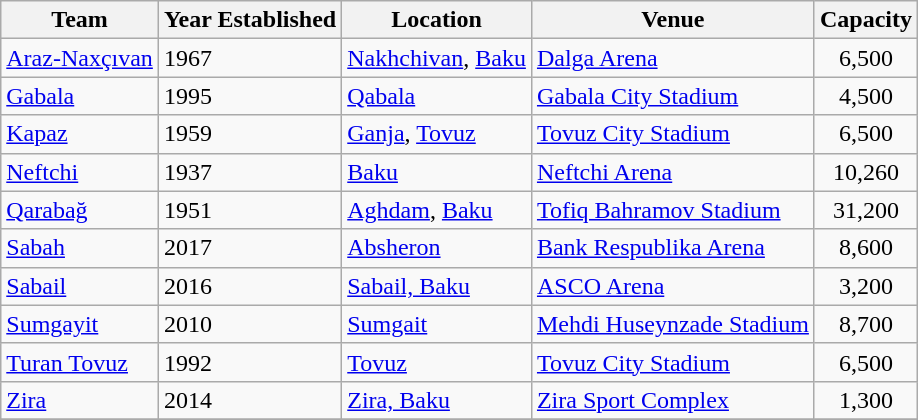<table class="wikitable sortable">
<tr>
<th>Team</th>
<th>Year Established</th>
<th>Location</th>
<th>Venue</th>
<th>Capacity</th>
</tr>
<tr>
<td><a href='#'>Araz-Naxçıvan</a></td>
<td>1967</td>
<td><a href='#'>Nakhchivan</a>, <a href='#'>Baku</a></td>
<td><a href='#'>Dalga Arena</a></td>
<td align="center">6,500</td>
</tr>
<tr>
<td><a href='#'>Gabala</a></td>
<td>1995</td>
<td><a href='#'>Qabala</a></td>
<td><a href='#'>Gabala City Stadium</a></td>
<td align="center">4,500</td>
</tr>
<tr>
<td><a href='#'>Kapaz</a></td>
<td>1959</td>
<td><a href='#'>Ganja</a>, <a href='#'>Tovuz</a></td>
<td><a href='#'>Tovuz City Stadium</a></td>
<td align="center">6,500</td>
</tr>
<tr>
<td><a href='#'>Neftchi</a></td>
<td>1937</td>
<td><a href='#'>Baku</a></td>
<td><a href='#'>Neftchi Arena</a></td>
<td align="center">10,260</td>
</tr>
<tr>
<td><a href='#'>Qarabağ</a></td>
<td>1951</td>
<td><a href='#'>Aghdam</a>, <a href='#'>Baku</a></td>
<td><a href='#'>Tofiq Bahramov Stadium</a></td>
<td align="center">31,200</td>
</tr>
<tr>
<td><a href='#'>Sabah</a></td>
<td>2017</td>
<td><a href='#'>Absheron</a></td>
<td><a href='#'>Bank Respublika Arena</a></td>
<td align="center">8,600</td>
</tr>
<tr>
<td><a href='#'>Sabail</a></td>
<td>2016</td>
<td><a href='#'>Sabail, Baku</a></td>
<td><a href='#'>ASCO Arena</a></td>
<td align="center">3,200</td>
</tr>
<tr>
<td><a href='#'>Sumgayit</a></td>
<td>2010</td>
<td><a href='#'>Sumgait</a></td>
<td><a href='#'>Mehdi Huseynzade Stadium</a></td>
<td align="center">8,700</td>
</tr>
<tr>
<td><a href='#'>Turan Tovuz</a></td>
<td>1992</td>
<td><a href='#'>Tovuz</a></td>
<td><a href='#'>Tovuz City Stadium</a></td>
<td align="center">6,500</td>
</tr>
<tr>
<td><a href='#'>Zira</a></td>
<td>2014</td>
<td><a href='#'>Zira, Baku</a></td>
<td><a href='#'>Zira Sport Complex</a></td>
<td align="center">1,300</td>
</tr>
<tr>
</tr>
</table>
